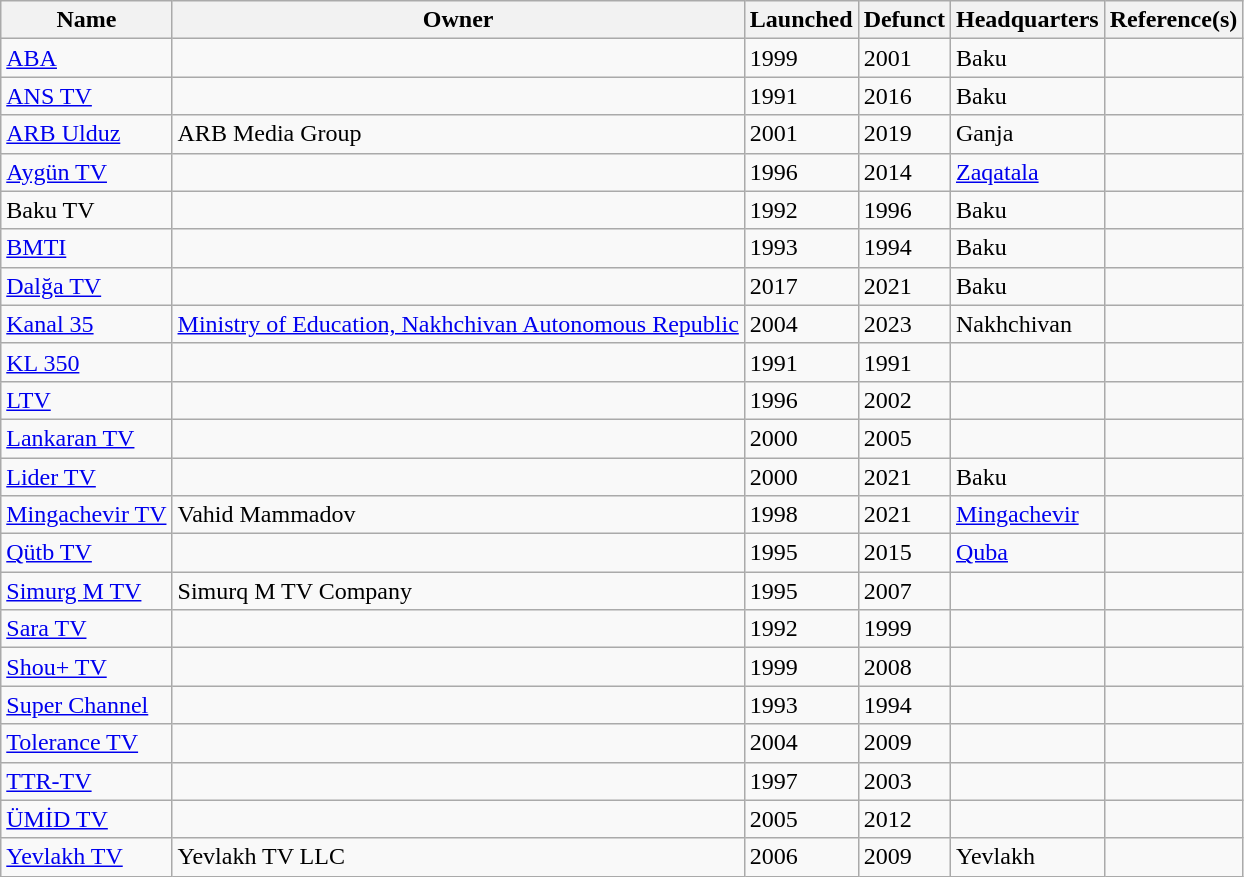<table class="wikitable" border="1" class="wikitable sortable">
<tr>
<th>Name</th>
<th>Owner</th>
<th>Launched</th>
<th>Defunct</th>
<th>Headquarters</th>
<th>Reference(s)</th>
</tr>
<tr>
<td><a href='#'>ABA</a></td>
<td></td>
<td>1999</td>
<td>2001</td>
<td>Baku</td>
<td></td>
</tr>
<tr>
<td><a href='#'>ANS TV</a></td>
<td></td>
<td>1991</td>
<td>2016</td>
<td>Baku</td>
<td></td>
</tr>
<tr>
<td><a href='#'>ARB Ulduz</a></td>
<td>ARB Media Group</td>
<td>2001</td>
<td>2019</td>
<td>Ganja</td>
<td></td>
</tr>
<tr>
<td><a href='#'>Aygün TV</a></td>
<td></td>
<td>1996</td>
<td>2014</td>
<td><a href='#'>Zaqatala</a></td>
<td></td>
</tr>
<tr>
<td>Baku TV</td>
<td></td>
<td>1992</td>
<td>1996</td>
<td>Baku</td>
<td></td>
</tr>
<tr>
<td><a href='#'>BMTI</a></td>
<td></td>
<td>1993</td>
<td>1994</td>
<td>Baku</td>
<td></td>
</tr>
<tr>
<td><a href='#'>Dalğa TV</a></td>
<td></td>
<td>2017</td>
<td>2021</td>
<td>Baku</td>
<td></td>
</tr>
<tr>
<td><a href='#'>Kanal 35</a></td>
<td><a href='#'>Ministry of Education, Nakhchivan Autonomous Republic</a></td>
<td>2004</td>
<td>2023</td>
<td>Nakhchivan</td>
<td></td>
</tr>
<tr>
<td><a href='#'>KL 350</a></td>
<td></td>
<td>1991</td>
<td>1991</td>
<td></td>
<td></td>
</tr>
<tr>
<td><a href='#'>LTV</a></td>
<td></td>
<td>1996</td>
<td>2002</td>
<td></td>
<td></td>
</tr>
<tr>
<td><a href='#'>Lankaran TV</a></td>
<td></td>
<td>2000</td>
<td>2005</td>
<td></td>
<td></td>
</tr>
<tr>
<td><a href='#'>Lider TV</a></td>
<td></td>
<td>2000</td>
<td>2021</td>
<td>Baku</td>
<td></td>
</tr>
<tr>
<td><a href='#'>Mingachevir TV</a></td>
<td>Vahid Mammadov</td>
<td>1998</td>
<td>2021</td>
<td><a href='#'>Mingachevir</a></td>
<td></td>
</tr>
<tr>
<td><a href='#'>Qütb TV</a></td>
<td></td>
<td>1995</td>
<td>2015</td>
<td><a href='#'>Quba</a></td>
<td></td>
</tr>
<tr>
<td><a href='#'>Simurg M TV</a></td>
<td>Simurq M TV Company</td>
<td>1995</td>
<td>2007</td>
<td></td>
<td></td>
</tr>
<tr>
<td><a href='#'>Sara TV</a></td>
<td></td>
<td>1992</td>
<td>1999</td>
<td></td>
<td></td>
</tr>
<tr>
<td><a href='#'>Shou+ TV</a></td>
<td></td>
<td>1999</td>
<td>2008</td>
<td></td>
<td></td>
</tr>
<tr>
<td><a href='#'>Super Channel</a></td>
<td></td>
<td>1993</td>
<td>1994</td>
<td></td>
<td></td>
</tr>
<tr>
<td><a href='#'>Tolerance TV</a></td>
<td></td>
<td>2004</td>
<td>2009</td>
<td></td>
<td></td>
</tr>
<tr>
<td><a href='#'>TTR-TV</a></td>
<td></td>
<td>1997</td>
<td>2003</td>
<td></td>
<td></td>
</tr>
<tr>
<td><a href='#'>ÜMİD TV</a></td>
<td></td>
<td>2005</td>
<td>2012</td>
<td></td>
<td></td>
</tr>
<tr>
<td><a href='#'>Yevlakh TV</a></td>
<td>Yevlakh TV LLC</td>
<td>2006</td>
<td>2009</td>
<td>Yevlakh</td>
<td></td>
</tr>
</table>
